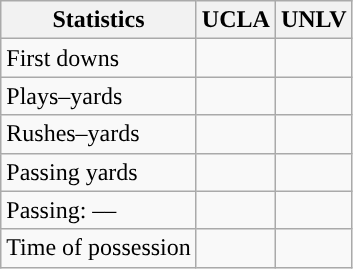<table class="wikitable" style="float:left">
<tr>
<th>Statistics</th>
<th>UCLA</th>
<th>UNLV</th>
</tr>
<tr>
<td>First downs</td>
<td></td>
<td></td>
</tr>
<tr>
<td>Plays–yards</td>
<td></td>
<td></td>
</tr>
<tr>
<td>Rushes–yards</td>
<td></td>
<td></td>
</tr>
<tr>
<td>Passing yards</td>
<td></td>
<td></td>
</tr>
<tr>
<td>Passing: ––</td>
<td></td>
<td></td>
</tr>
<tr>
<td>Time of possession</td>
<td></td>
<td></td>
</tr>
</table>
